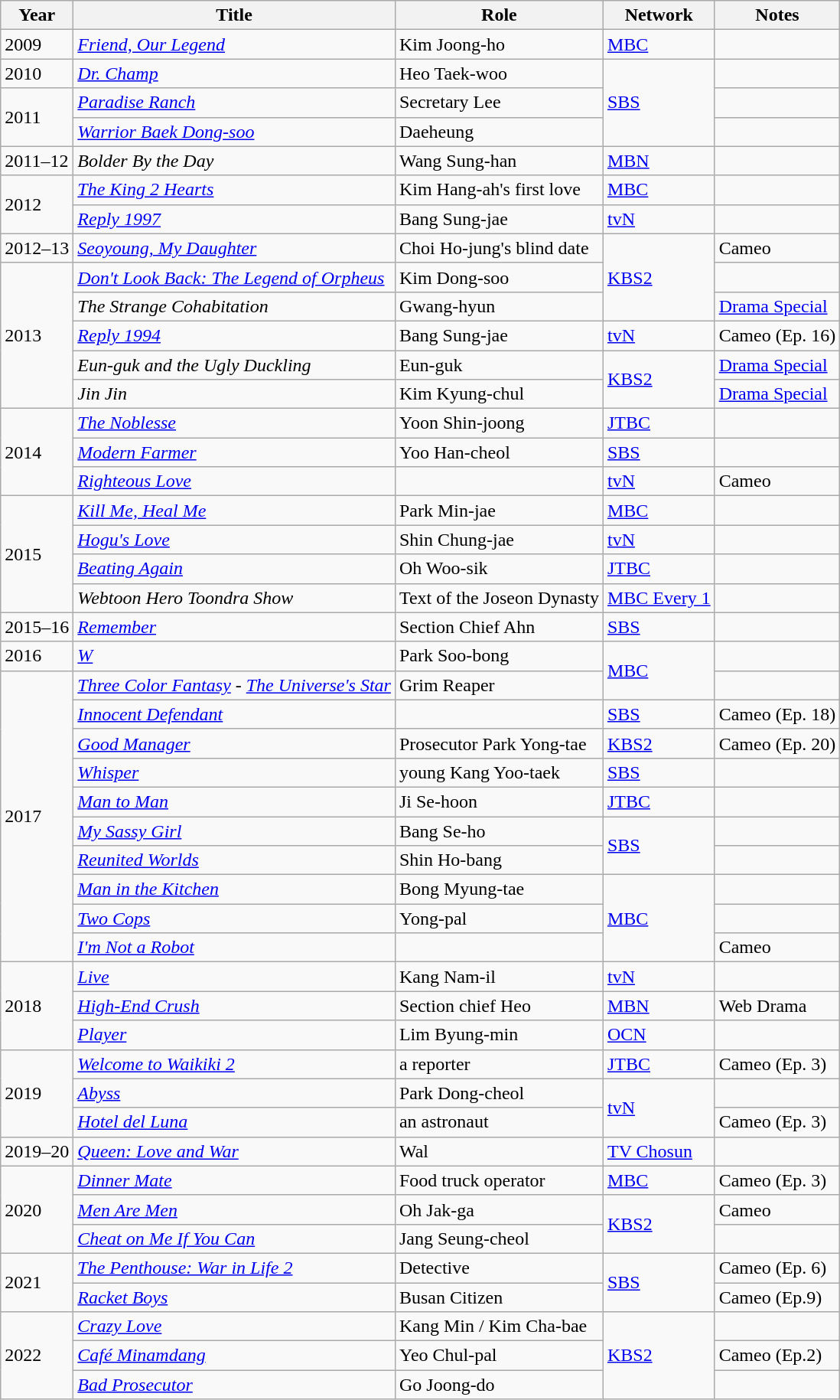<table class="wikitable">
<tr>
<th>Year</th>
<th>Title</th>
<th>Role</th>
<th>Network</th>
<th>Notes</th>
</tr>
<tr>
<td>2009</td>
<td><em><a href='#'>Friend, Our Legend</a></em></td>
<td>Kim Joong-ho</td>
<td><a href='#'>MBC</a></td>
<td></td>
</tr>
<tr>
<td>2010</td>
<td><em><a href='#'>Dr. Champ</a></em></td>
<td>Heo Taek-woo</td>
<td rowspan="3"><a href='#'>SBS</a></td>
<td></td>
</tr>
<tr>
<td rowspan="2">2011</td>
<td><em><a href='#'>Paradise Ranch</a></em></td>
<td>Secretary Lee</td>
<td></td>
</tr>
<tr>
<td><em><a href='#'>Warrior Baek Dong-soo</a></em></td>
<td>Daeheung</td>
<td></td>
</tr>
<tr>
<td>2011–12</td>
<td><em>Bolder By the Day</em></td>
<td>Wang Sung-han</td>
<td><a href='#'>MBN</a></td>
<td></td>
</tr>
<tr>
<td rowspan="2">2012</td>
<td><em><a href='#'>The King 2 Hearts</a></em></td>
<td>Kim Hang-ah's first love</td>
<td><a href='#'>MBC</a></td>
<td></td>
</tr>
<tr>
<td><em><a href='#'>Reply 1997</a></em></td>
<td>Bang Sung-jae</td>
<td><a href='#'>tvN</a></td>
<td></td>
</tr>
<tr>
<td>2012–13</td>
<td><em><a href='#'>Seoyoung, My Daughter</a></em></td>
<td>Choi Ho-jung's blind date</td>
<td rowspan="3"><a href='#'>KBS2</a></td>
<td>Cameo</td>
</tr>
<tr>
<td rowspan="5">2013</td>
<td><em><a href='#'>Don't Look Back: The Legend of Orpheus</a></em></td>
<td>Kim Dong-soo</td>
<td></td>
</tr>
<tr>
<td><em>The Strange Cohabitation</em></td>
<td>Gwang-hyun</td>
<td><a href='#'>Drama Special</a></td>
</tr>
<tr>
<td><em><a href='#'>Reply 1994</a></em></td>
<td>Bang Sung-jae</td>
<td><a href='#'>tvN</a></td>
<td>Cameo (Ep. 16)</td>
</tr>
<tr>
<td><em>Eun-guk and the Ugly Duckling</em></td>
<td>Eun-guk</td>
<td rowspan="2"><a href='#'>KBS2</a></td>
<td><a href='#'>Drama Special</a></td>
</tr>
<tr>
<td><em>Jin Jin</em></td>
<td>Kim Kyung-chul</td>
<td><a href='#'>Drama Special</a></td>
</tr>
<tr>
<td rowspan="3">2014</td>
<td><em><a href='#'>The Noblesse</a></em></td>
<td>Yoon Shin-joong</td>
<td><a href='#'>JTBC</a></td>
<td></td>
</tr>
<tr>
<td><em><a href='#'>Modern Farmer</a></em></td>
<td>Yoo Han-cheol</td>
<td><a href='#'>SBS</a></td>
<td></td>
</tr>
<tr>
<td><em><a href='#'>Righteous Love</a></em></td>
<td></td>
<td><a href='#'>tvN</a></td>
<td>Cameo</td>
</tr>
<tr>
<td rowspan="4">2015</td>
<td><em><a href='#'>Kill Me, Heal Me</a></em></td>
<td>Park Min-jae</td>
<td><a href='#'>MBC</a></td>
<td></td>
</tr>
<tr>
<td><em><a href='#'>Hogu's Love</a></em></td>
<td>Shin Chung-jae</td>
<td><a href='#'>tvN</a></td>
<td></td>
</tr>
<tr>
<td><em><a href='#'>Beating Again</a></em></td>
<td>Oh Woo-sik</td>
<td><a href='#'>JTBC</a></td>
<td></td>
</tr>
<tr>
<td><em>Webtoon Hero Toondra Show</em></td>
<td>Text of the Joseon Dynasty</td>
<td><a href='#'>MBC Every 1</a></td>
<td></td>
</tr>
<tr>
<td>2015–16</td>
<td><em><a href='#'>Remember</a></em></td>
<td>Section Chief Ahn</td>
<td><a href='#'>SBS</a></td>
<td></td>
</tr>
<tr>
<td>2016</td>
<td><em><a href='#'>W</a></em></td>
<td>Park Soo-bong</td>
<td rowspan="2"><a href='#'>MBC</a></td>
<td></td>
</tr>
<tr>
<td rowspan="10">2017</td>
<td><em><a href='#'>Three Color Fantasy</a> -</em> <em><a href='#'>The Universe's Star</a></em></td>
<td>Grim Reaper</td>
<td></td>
</tr>
<tr>
<td><em><a href='#'>Innocent Defendant</a></em></td>
<td></td>
<td><a href='#'>SBS</a></td>
<td>Cameo (Ep. 18)</td>
</tr>
<tr>
<td><em><a href='#'>Good Manager</a></em></td>
<td>Prosecutor Park Yong-tae</td>
<td><a href='#'>KBS2</a></td>
<td>Cameo (Ep. 20)</td>
</tr>
<tr>
<td><em><a href='#'>Whisper</a></em></td>
<td>young Kang Yoo-taek</td>
<td><a href='#'>SBS</a></td>
<td></td>
</tr>
<tr>
<td><em><a href='#'>Man to Man</a></em></td>
<td>Ji Se-hoon</td>
<td><a href='#'>JTBC</a></td>
<td></td>
</tr>
<tr>
<td><em><a href='#'>My Sassy Girl</a></em></td>
<td>Bang Se-ho</td>
<td rowspan="2"><a href='#'>SBS</a></td>
<td></td>
</tr>
<tr>
<td><em><a href='#'>Reunited Worlds</a></em></td>
<td>Shin Ho-bang</td>
<td></td>
</tr>
<tr>
<td><em><a href='#'>Man in the Kitchen</a></em></td>
<td>Bong Myung-tae</td>
<td rowspan="3"><a href='#'>MBC</a></td>
<td></td>
</tr>
<tr>
<td><em><a href='#'>Two Cops</a></em></td>
<td>Yong-pal</td>
<td></td>
</tr>
<tr>
<td><em><a href='#'>I'm Not a Robot</a></em></td>
<td></td>
<td>Cameo</td>
</tr>
<tr>
<td rowspan="3">2018</td>
<td><em><a href='#'>Live</a></em></td>
<td>Kang Nam-il</td>
<td><a href='#'>tvN</a></td>
<td></td>
</tr>
<tr>
<td><em><a href='#'>High-End Crush</a></em></td>
<td>Section chief Heo</td>
<td><a href='#'>MBN</a></td>
<td>Web Drama</td>
</tr>
<tr>
<td><em><a href='#'>Player</a></em></td>
<td>Lim Byung-min</td>
<td><a href='#'>OCN</a></td>
<td></td>
</tr>
<tr>
<td rowspan="3">2019</td>
<td><em><a href='#'>Welcome to Waikiki 2</a></em></td>
<td>a reporter</td>
<td><a href='#'>JTBC</a></td>
<td>Cameo (Ep. 3)</td>
</tr>
<tr>
<td><em><a href='#'>Abyss</a></em></td>
<td>Park Dong-cheol</td>
<td rowspan=2><a href='#'>tvN</a></td>
<td></td>
</tr>
<tr>
<td><em><a href='#'>Hotel del Luna</a></em></td>
<td>an astronaut</td>
<td>Cameo (Ep. 3)</td>
</tr>
<tr>
<td>2019–20</td>
<td><em><a href='#'>Queen: Love and War</a></em></td>
<td>Wal</td>
<td><a href='#'>TV Chosun</a></td>
<td></td>
</tr>
<tr>
<td rowspan="3">2020</td>
<td><em><a href='#'>Dinner Mate</a></em></td>
<td>Food truck operator</td>
<td><a href='#'>MBC</a></td>
<td>Cameo (Ep. 3)</td>
</tr>
<tr>
<td><em><a href='#'>Men Are Men</a></em></td>
<td>Oh Jak-ga</td>
<td rowspan="2"><a href='#'>KBS2</a></td>
<td>Cameo</td>
</tr>
<tr>
<td><em><a href='#'>Cheat on Me If You Can</a></em></td>
<td>Jang Seung-cheol</td>
<td></td>
</tr>
<tr>
<td rowspan="2">2021</td>
<td><em><a href='#'>The Penthouse: War in Life 2</a></em></td>
<td>Detective</td>
<td rowspan="2"><a href='#'>SBS</a></td>
<td>Cameo  (Ep. 6)</td>
</tr>
<tr>
<td><em><a href='#'>Racket Boys</a></em></td>
<td>Busan Citizen</td>
<td>Cameo (Ep.9)  </td>
</tr>
<tr>
<td rowspan=3>2022</td>
<td><em><a href='#'>Crazy Love</a></em></td>
<td>Kang Min / Kim Cha-bae</td>
<td rowspan=3><a href='#'>KBS2</a></td>
<td></td>
</tr>
<tr>
<td><em><a href='#'>Café Minamdang</a></em></td>
<td>Yeo Chul-pal</td>
<td>Cameo (Ep.2)</td>
</tr>
<tr>
<td><em><a href='#'>Bad Prosecutor</a></em></td>
<td>Go Joong-do</td>
<td></td>
</tr>
</table>
